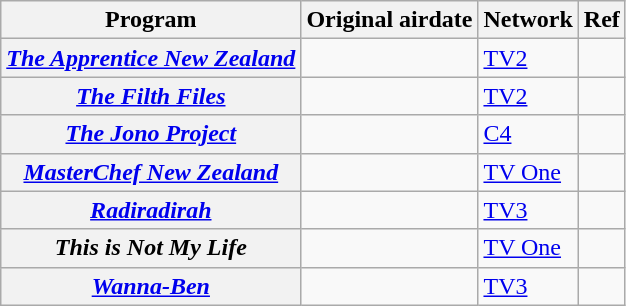<table class="wikitable plainrowheaders sortable" style="text-align:left">
<tr>
<th scope="col">Program</th>
<th scope="col">Original airdate</th>
<th scope="col">Network</th>
<th scope="col" class="unsortable">Ref</th>
</tr>
<tr>
<th scope="row"><em><a href='#'>The Apprentice New Zealand</a></em></th>
<td align=center></td>
<td><a href='#'>TV2</a></td>
<td align=center></td>
</tr>
<tr>
<th scope="row"><em><a href='#'>The Filth Files</a></em></th>
<td align=center></td>
<td><a href='#'>TV2</a></td>
<td align=center></td>
</tr>
<tr>
<th scope="row"><em><a href='#'>The Jono Project</a></em></th>
<td align=center></td>
<td><a href='#'>C4</a></td>
<td align=center></td>
</tr>
<tr>
<th scope="row"><em><a href='#'>MasterChef New Zealand</a></em></th>
<td align=center></td>
<td><a href='#'>TV One</a></td>
<td align=center></td>
</tr>
<tr>
<th scope="row"><em><a href='#'>Radiradirah</a></em></th>
<td align=center></td>
<td><a href='#'>TV3</a></td>
<td align=center></td>
</tr>
<tr>
<th scope="row"><em>This is Not My Life</em></th>
<td align=center></td>
<td><a href='#'>TV One</a></td>
<td align=center></td>
</tr>
<tr>
<th scope="row"><em><a href='#'>Wanna-Ben</a></em></th>
<td align=center></td>
<td><a href='#'>TV3</a></td>
<td align=center></td>
</tr>
</table>
